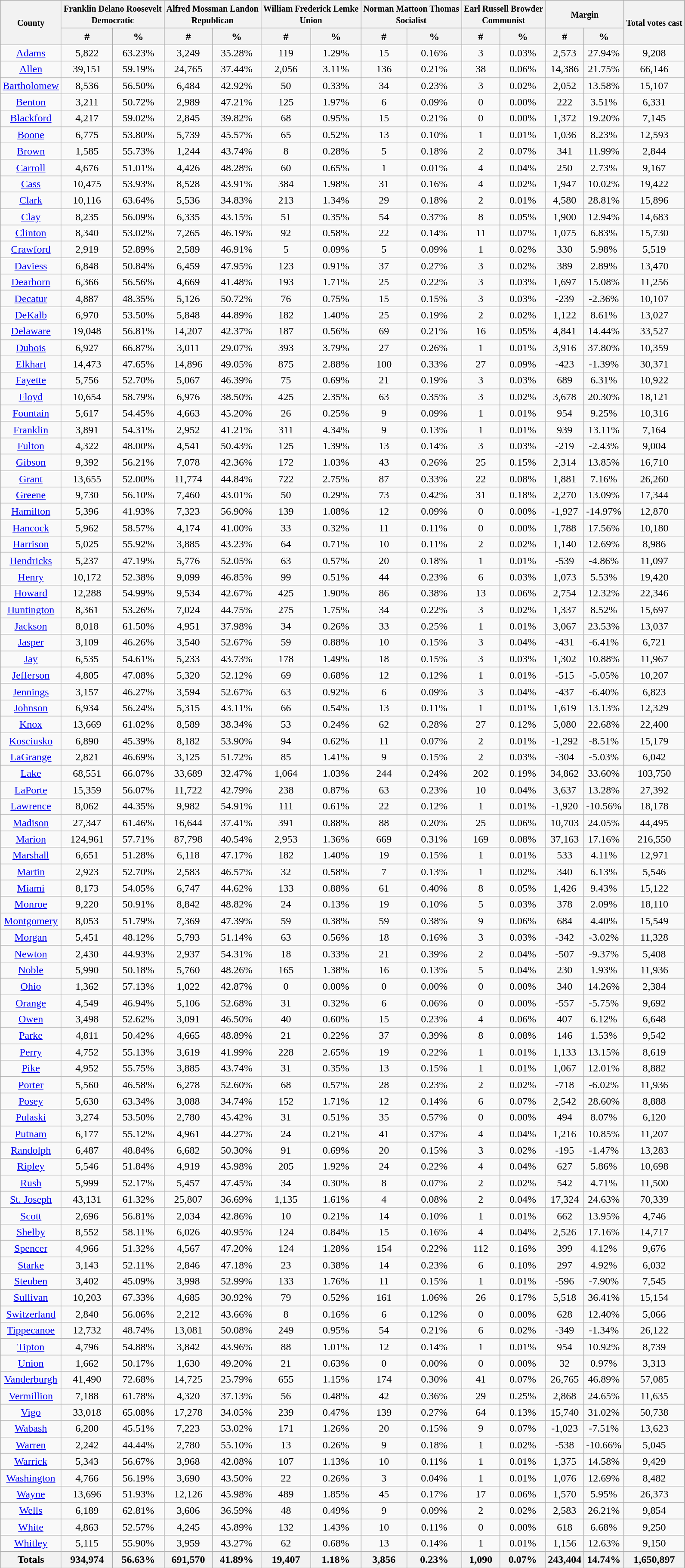<table class="wikitable sortable" style="text-align:center">
<tr>
<th style="text-align:center;" rowspan="2"><small>County</small></th>
<th style="text-align:center;" colspan="2"><small>Franklin Delano Roosevelt<br>Democratic</small></th>
<th style="text-align:center;" colspan="2"><small>Alfred Mossman Landon<br>Republican</small></th>
<th style="text-align:center;" colspan="2"><small>William Frederick Lemke</small><br><small>Union</small></th>
<th style="text-align:center;" colspan="2"><small>Norman Mattoon Thomas</small><br><small>Socialist</small></th>
<th style="text-align:center;" colspan="2"><small>Earl Russell Browder</small><br><small>Communist</small></th>
<th style="text-align:center;" colspan="2"><small>Margin</small></th>
<th style="text-align:center;" rowspan="2"><small>Total votes cast</small></th>
</tr>
<tr>
<th style="text-align:center;" data-sort-type="number">#</th>
<th style="text-align:center;" data-sort-type="number">%</th>
<th style="text-align:center;" data-sort-type="number">#</th>
<th style="text-align:center;" data-sort-type="number">%</th>
<th style="text-align:center;" data-sort-type="number">#</th>
<th style="text-align:center;" data-sort-type="number">%</th>
<th style="text-align:center;" data-sort-type="number">#</th>
<th style="text-align:center;" data-sort-type="number">%</th>
<th style="text-align:center;" data-sort-type="number">#</th>
<th style="text-align:center;" data-sort-type="number">%</th>
<th style="text-align:center;" data-sort-type="number">#</th>
<th style="text-align:center;" data-sort-type="number">%</th>
</tr>
<tr style="text-align:center;">
<td><a href='#'>Adams</a></td>
<td>5,822</td>
<td>63.23%</td>
<td>3,249</td>
<td>35.28%</td>
<td>119</td>
<td>1.29%</td>
<td>15</td>
<td>0.16%</td>
<td>3</td>
<td>0.03%</td>
<td>2,573</td>
<td>27.94%</td>
<td>9,208</td>
</tr>
<tr style="text-align:center;">
<td><a href='#'>Allen</a></td>
<td>39,151</td>
<td>59.19%</td>
<td>24,765</td>
<td>37.44%</td>
<td>2,056</td>
<td>3.11%</td>
<td>136</td>
<td>0.21%</td>
<td>38</td>
<td>0.06%</td>
<td>14,386</td>
<td>21.75%</td>
<td>66,146</td>
</tr>
<tr style="text-align:center;">
<td><a href='#'>Bartholomew</a></td>
<td>8,536</td>
<td>56.50%</td>
<td>6,484</td>
<td>42.92%</td>
<td>50</td>
<td>0.33%</td>
<td>34</td>
<td>0.23%</td>
<td>3</td>
<td>0.02%</td>
<td>2,052</td>
<td>13.58%</td>
<td>15,107</td>
</tr>
<tr style="text-align:center;">
<td><a href='#'>Benton</a></td>
<td>3,211</td>
<td>50.72%</td>
<td>2,989</td>
<td>47.21%</td>
<td>125</td>
<td>1.97%</td>
<td>6</td>
<td>0.09%</td>
<td>0</td>
<td>0.00%</td>
<td>222</td>
<td>3.51%</td>
<td>6,331</td>
</tr>
<tr style="text-align:center;">
<td><a href='#'>Blackford</a></td>
<td>4,217</td>
<td>59.02%</td>
<td>2,845</td>
<td>39.82%</td>
<td>68</td>
<td>0.95%</td>
<td>15</td>
<td>0.21%</td>
<td>0</td>
<td>0.00%</td>
<td>1,372</td>
<td>19.20%</td>
<td>7,145</td>
</tr>
<tr style="text-align:center;">
<td><a href='#'>Boone</a></td>
<td>6,775</td>
<td>53.80%</td>
<td>5,739</td>
<td>45.57%</td>
<td>65</td>
<td>0.52%</td>
<td>13</td>
<td>0.10%</td>
<td>1</td>
<td>0.01%</td>
<td>1,036</td>
<td>8.23%</td>
<td>12,593</td>
</tr>
<tr style="text-align:center;">
<td><a href='#'>Brown</a></td>
<td>1,585</td>
<td>55.73%</td>
<td>1,244</td>
<td>43.74%</td>
<td>8</td>
<td>0.28%</td>
<td>5</td>
<td>0.18%</td>
<td>2</td>
<td>0.07%</td>
<td>341</td>
<td>11.99%</td>
<td>2,844</td>
</tr>
<tr style="text-align:center;">
<td><a href='#'>Carroll</a></td>
<td>4,676</td>
<td>51.01%</td>
<td>4,426</td>
<td>48.28%</td>
<td>60</td>
<td>0.65%</td>
<td>1</td>
<td>0.01%</td>
<td>4</td>
<td>0.04%</td>
<td>250</td>
<td>2.73%</td>
<td>9,167</td>
</tr>
<tr style="text-align:center;">
<td><a href='#'>Cass</a></td>
<td>10,475</td>
<td>53.93%</td>
<td>8,528</td>
<td>43.91%</td>
<td>384</td>
<td>1.98%</td>
<td>31</td>
<td>0.16%</td>
<td>4</td>
<td>0.02%</td>
<td>1,947</td>
<td>10.02%</td>
<td>19,422</td>
</tr>
<tr style="text-align:center;">
<td><a href='#'>Clark</a></td>
<td>10,116</td>
<td>63.64%</td>
<td>5,536</td>
<td>34.83%</td>
<td>213</td>
<td>1.34%</td>
<td>29</td>
<td>0.18%</td>
<td>2</td>
<td>0.01%</td>
<td>4,580</td>
<td>28.81%</td>
<td>15,896</td>
</tr>
<tr style="text-align:center;">
<td><a href='#'>Clay</a></td>
<td>8,235</td>
<td>56.09%</td>
<td>6,335</td>
<td>43.15%</td>
<td>51</td>
<td>0.35%</td>
<td>54</td>
<td>0.37%</td>
<td>8</td>
<td>0.05%</td>
<td>1,900</td>
<td>12.94%</td>
<td>14,683</td>
</tr>
<tr style="text-align:center;">
<td><a href='#'>Clinton</a></td>
<td>8,340</td>
<td>53.02%</td>
<td>7,265</td>
<td>46.19%</td>
<td>92</td>
<td>0.58%</td>
<td>22</td>
<td>0.14%</td>
<td>11</td>
<td>0.07%</td>
<td>1,075</td>
<td>6.83%</td>
<td>15,730</td>
</tr>
<tr style="text-align:center;">
<td><a href='#'>Crawford</a></td>
<td>2,919</td>
<td>52.89%</td>
<td>2,589</td>
<td>46.91%</td>
<td>5</td>
<td>0.09%</td>
<td>5</td>
<td>0.09%</td>
<td>1</td>
<td>0.02%</td>
<td>330</td>
<td>5.98%</td>
<td>5,519</td>
</tr>
<tr style="text-align:center;">
<td><a href='#'>Daviess</a></td>
<td>6,848</td>
<td>50.84%</td>
<td>6,459</td>
<td>47.95%</td>
<td>123</td>
<td>0.91%</td>
<td>37</td>
<td>0.27%</td>
<td>3</td>
<td>0.02%</td>
<td>389</td>
<td>2.89%</td>
<td>13,470</td>
</tr>
<tr style="text-align:center;">
<td><a href='#'>Dearborn</a></td>
<td>6,366</td>
<td>56.56%</td>
<td>4,669</td>
<td>41.48%</td>
<td>193</td>
<td>1.71%</td>
<td>25</td>
<td>0.22%</td>
<td>3</td>
<td>0.03%</td>
<td>1,697</td>
<td>15.08%</td>
<td>11,256</td>
</tr>
<tr style="text-align:center;">
<td><a href='#'>Decatur</a></td>
<td>4,887</td>
<td>48.35%</td>
<td>5,126</td>
<td>50.72%</td>
<td>76</td>
<td>0.75%</td>
<td>15</td>
<td>0.15%</td>
<td>3</td>
<td>0.03%</td>
<td>-239</td>
<td>-2.36%</td>
<td>10,107</td>
</tr>
<tr style="text-align:center;">
<td><a href='#'>DeKalb</a></td>
<td>6,970</td>
<td>53.50%</td>
<td>5,848</td>
<td>44.89%</td>
<td>182</td>
<td>1.40%</td>
<td>25</td>
<td>0.19%</td>
<td>2</td>
<td>0.02%</td>
<td>1,122</td>
<td>8.61%</td>
<td>13,027</td>
</tr>
<tr style="text-align:center;">
<td><a href='#'>Delaware</a></td>
<td>19,048</td>
<td>56.81%</td>
<td>14,207</td>
<td>42.37%</td>
<td>187</td>
<td>0.56%</td>
<td>69</td>
<td>0.21%</td>
<td>16</td>
<td>0.05%</td>
<td>4,841</td>
<td>14.44%</td>
<td>33,527</td>
</tr>
<tr style="text-align:center;">
<td><a href='#'>Dubois</a></td>
<td>6,927</td>
<td>66.87%</td>
<td>3,011</td>
<td>29.07%</td>
<td>393</td>
<td>3.79%</td>
<td>27</td>
<td>0.26%</td>
<td>1</td>
<td>0.01%</td>
<td>3,916</td>
<td>37.80%</td>
<td>10,359</td>
</tr>
<tr style="text-align:center;">
<td><a href='#'>Elkhart</a></td>
<td>14,473</td>
<td>47.65%</td>
<td>14,896</td>
<td>49.05%</td>
<td>875</td>
<td>2.88%</td>
<td>100</td>
<td>0.33%</td>
<td>27</td>
<td>0.09%</td>
<td>-423</td>
<td>-1.39%</td>
<td>30,371</td>
</tr>
<tr style="text-align:center;">
<td><a href='#'>Fayette</a></td>
<td>5,756</td>
<td>52.70%</td>
<td>5,067</td>
<td>46.39%</td>
<td>75</td>
<td>0.69%</td>
<td>21</td>
<td>0.19%</td>
<td>3</td>
<td>0.03%</td>
<td>689</td>
<td>6.31%</td>
<td>10,922</td>
</tr>
<tr style="text-align:center;">
<td><a href='#'>Floyd</a></td>
<td>10,654</td>
<td>58.79%</td>
<td>6,976</td>
<td>38.50%</td>
<td>425</td>
<td>2.35%</td>
<td>63</td>
<td>0.35%</td>
<td>3</td>
<td>0.02%</td>
<td>3,678</td>
<td>20.30%</td>
<td>18,121</td>
</tr>
<tr style="text-align:center;">
<td><a href='#'>Fountain</a></td>
<td>5,617</td>
<td>54.45%</td>
<td>4,663</td>
<td>45.20%</td>
<td>26</td>
<td>0.25%</td>
<td>9</td>
<td>0.09%</td>
<td>1</td>
<td>0.01%</td>
<td>954</td>
<td>9.25%</td>
<td>10,316</td>
</tr>
<tr style="text-align:center;">
<td><a href='#'>Franklin</a></td>
<td>3,891</td>
<td>54.31%</td>
<td>2,952</td>
<td>41.21%</td>
<td>311</td>
<td>4.34%</td>
<td>9</td>
<td>0.13%</td>
<td>1</td>
<td>0.01%</td>
<td>939</td>
<td>13.11%</td>
<td>7,164</td>
</tr>
<tr style="text-align:center;">
<td><a href='#'>Fulton</a></td>
<td>4,322</td>
<td>48.00%</td>
<td>4,541</td>
<td>50.43%</td>
<td>125</td>
<td>1.39%</td>
<td>13</td>
<td>0.14%</td>
<td>3</td>
<td>0.03%</td>
<td>-219</td>
<td>-2.43%</td>
<td>9,004</td>
</tr>
<tr style="text-align:center;">
<td><a href='#'>Gibson</a></td>
<td>9,392</td>
<td>56.21%</td>
<td>7,078</td>
<td>42.36%</td>
<td>172</td>
<td>1.03%</td>
<td>43</td>
<td>0.26%</td>
<td>25</td>
<td>0.15%</td>
<td>2,314</td>
<td>13.85%</td>
<td>16,710</td>
</tr>
<tr style="text-align:center;">
<td><a href='#'>Grant</a></td>
<td>13,655</td>
<td>52.00%</td>
<td>11,774</td>
<td>44.84%</td>
<td>722</td>
<td>2.75%</td>
<td>87</td>
<td>0.33%</td>
<td>22</td>
<td>0.08%</td>
<td>1,881</td>
<td>7.16%</td>
<td>26,260</td>
</tr>
<tr style="text-align:center;">
<td><a href='#'>Greene</a></td>
<td>9,730</td>
<td>56.10%</td>
<td>7,460</td>
<td>43.01%</td>
<td>50</td>
<td>0.29%</td>
<td>73</td>
<td>0.42%</td>
<td>31</td>
<td>0.18%</td>
<td>2,270</td>
<td>13.09%</td>
<td>17,344</td>
</tr>
<tr style="text-align:center;">
<td><a href='#'>Hamilton</a></td>
<td>5,396</td>
<td>41.93%</td>
<td>7,323</td>
<td>56.90%</td>
<td>139</td>
<td>1.08%</td>
<td>12</td>
<td>0.09%</td>
<td>0</td>
<td>0.00%</td>
<td>-1,927</td>
<td>-14.97%</td>
<td>12,870</td>
</tr>
<tr style="text-align:center;">
<td><a href='#'>Hancock</a></td>
<td>5,962</td>
<td>58.57%</td>
<td>4,174</td>
<td>41.00%</td>
<td>33</td>
<td>0.32%</td>
<td>11</td>
<td>0.11%</td>
<td>0</td>
<td>0.00%</td>
<td>1,788</td>
<td>17.56%</td>
<td>10,180</td>
</tr>
<tr style="text-align:center;">
<td><a href='#'>Harrison</a></td>
<td>5,025</td>
<td>55.92%</td>
<td>3,885</td>
<td>43.23%</td>
<td>64</td>
<td>0.71%</td>
<td>10</td>
<td>0.11%</td>
<td>2</td>
<td>0.02%</td>
<td>1,140</td>
<td>12.69%</td>
<td>8,986</td>
</tr>
<tr style="text-align:center;">
<td><a href='#'>Hendricks</a></td>
<td>5,237</td>
<td>47.19%</td>
<td>5,776</td>
<td>52.05%</td>
<td>63</td>
<td>0.57%</td>
<td>20</td>
<td>0.18%</td>
<td>1</td>
<td>0.01%</td>
<td>-539</td>
<td>-4.86%</td>
<td>11,097</td>
</tr>
<tr style="text-align:center;">
<td><a href='#'>Henry</a></td>
<td>10,172</td>
<td>52.38%</td>
<td>9,099</td>
<td>46.85%</td>
<td>99</td>
<td>0.51%</td>
<td>44</td>
<td>0.23%</td>
<td>6</td>
<td>0.03%</td>
<td>1,073</td>
<td>5.53%</td>
<td>19,420</td>
</tr>
<tr style="text-align:center;">
<td><a href='#'>Howard</a></td>
<td>12,288</td>
<td>54.99%</td>
<td>9,534</td>
<td>42.67%</td>
<td>425</td>
<td>1.90%</td>
<td>86</td>
<td>0.38%</td>
<td>13</td>
<td>0.06%</td>
<td>2,754</td>
<td>12.32%</td>
<td>22,346</td>
</tr>
<tr style="text-align:center;">
<td><a href='#'>Huntington</a></td>
<td>8,361</td>
<td>53.26%</td>
<td>7,024</td>
<td>44.75%</td>
<td>275</td>
<td>1.75%</td>
<td>34</td>
<td>0.22%</td>
<td>3</td>
<td>0.02%</td>
<td>1,337</td>
<td>8.52%</td>
<td>15,697</td>
</tr>
<tr style="text-align:center;">
<td><a href='#'>Jackson</a></td>
<td>8,018</td>
<td>61.50%</td>
<td>4,951</td>
<td>37.98%</td>
<td>34</td>
<td>0.26%</td>
<td>33</td>
<td>0.25%</td>
<td>1</td>
<td>0.01%</td>
<td>3,067</td>
<td>23.53%</td>
<td>13,037</td>
</tr>
<tr style="text-align:center;">
<td><a href='#'>Jasper</a></td>
<td>3,109</td>
<td>46.26%</td>
<td>3,540</td>
<td>52.67%</td>
<td>59</td>
<td>0.88%</td>
<td>10</td>
<td>0.15%</td>
<td>3</td>
<td>0.04%</td>
<td>-431</td>
<td>-6.41%</td>
<td>6,721</td>
</tr>
<tr style="text-align:center;">
<td><a href='#'>Jay</a></td>
<td>6,535</td>
<td>54.61%</td>
<td>5,233</td>
<td>43.73%</td>
<td>178</td>
<td>1.49%</td>
<td>18</td>
<td>0.15%</td>
<td>3</td>
<td>0.03%</td>
<td>1,302</td>
<td>10.88%</td>
<td>11,967</td>
</tr>
<tr style="text-align:center;">
<td><a href='#'>Jefferson</a></td>
<td>4,805</td>
<td>47.08%</td>
<td>5,320</td>
<td>52.12%</td>
<td>69</td>
<td>0.68%</td>
<td>12</td>
<td>0.12%</td>
<td>1</td>
<td>0.01%</td>
<td>-515</td>
<td>-5.05%</td>
<td>10,207</td>
</tr>
<tr style="text-align:center;">
<td><a href='#'>Jennings</a></td>
<td>3,157</td>
<td>46.27%</td>
<td>3,594</td>
<td>52.67%</td>
<td>63</td>
<td>0.92%</td>
<td>6</td>
<td>0.09%</td>
<td>3</td>
<td>0.04%</td>
<td>-437</td>
<td>-6.40%</td>
<td>6,823</td>
</tr>
<tr style="text-align:center;">
<td><a href='#'>Johnson</a></td>
<td>6,934</td>
<td>56.24%</td>
<td>5,315</td>
<td>43.11%</td>
<td>66</td>
<td>0.54%</td>
<td>13</td>
<td>0.11%</td>
<td>1</td>
<td>0.01%</td>
<td>1,619</td>
<td>13.13%</td>
<td>12,329</td>
</tr>
<tr style="text-align:center;">
<td><a href='#'>Knox</a></td>
<td>13,669</td>
<td>61.02%</td>
<td>8,589</td>
<td>38.34%</td>
<td>53</td>
<td>0.24%</td>
<td>62</td>
<td>0.28%</td>
<td>27</td>
<td>0.12%</td>
<td>5,080</td>
<td>22.68%</td>
<td>22,400</td>
</tr>
<tr style="text-align:center;">
<td><a href='#'>Kosciusko</a></td>
<td>6,890</td>
<td>45.39%</td>
<td>8,182</td>
<td>53.90%</td>
<td>94</td>
<td>0.62%</td>
<td>11</td>
<td>0.07%</td>
<td>2</td>
<td>0.01%</td>
<td>-1,292</td>
<td>-8.51%</td>
<td>15,179</td>
</tr>
<tr style="text-align:center;">
<td><a href='#'>LaGrange</a></td>
<td>2,821</td>
<td>46.69%</td>
<td>3,125</td>
<td>51.72%</td>
<td>85</td>
<td>1.41%</td>
<td>9</td>
<td>0.15%</td>
<td>2</td>
<td>0.03%</td>
<td>-304</td>
<td>-5.03%</td>
<td>6,042</td>
</tr>
<tr style="text-align:center;">
<td><a href='#'>Lake</a></td>
<td>68,551</td>
<td>66.07%</td>
<td>33,689</td>
<td>32.47%</td>
<td>1,064</td>
<td>1.03%</td>
<td>244</td>
<td>0.24%</td>
<td>202</td>
<td>0.19%</td>
<td>34,862</td>
<td>33.60%</td>
<td>103,750</td>
</tr>
<tr style="text-align:center;">
<td><a href='#'>LaPorte</a></td>
<td>15,359</td>
<td>56.07%</td>
<td>11,722</td>
<td>42.79%</td>
<td>238</td>
<td>0.87%</td>
<td>63</td>
<td>0.23%</td>
<td>10</td>
<td>0.04%</td>
<td>3,637</td>
<td>13.28%</td>
<td>27,392</td>
</tr>
<tr style="text-align:center;">
<td><a href='#'>Lawrence</a></td>
<td>8,062</td>
<td>44.35%</td>
<td>9,982</td>
<td>54.91%</td>
<td>111</td>
<td>0.61%</td>
<td>22</td>
<td>0.12%</td>
<td>1</td>
<td>0.01%</td>
<td>-1,920</td>
<td>-10.56%</td>
<td>18,178</td>
</tr>
<tr style="text-align:center;">
<td><a href='#'>Madison</a></td>
<td>27,347</td>
<td>61.46%</td>
<td>16,644</td>
<td>37.41%</td>
<td>391</td>
<td>0.88%</td>
<td>88</td>
<td>0.20%</td>
<td>25</td>
<td>0.06%</td>
<td>10,703</td>
<td>24.05%</td>
<td>44,495</td>
</tr>
<tr style="text-align:center;">
<td><a href='#'>Marion</a></td>
<td>124,961</td>
<td>57.71%</td>
<td>87,798</td>
<td>40.54%</td>
<td>2,953</td>
<td>1.36%</td>
<td>669</td>
<td>0.31%</td>
<td>169</td>
<td>0.08%</td>
<td>37,163</td>
<td>17.16%</td>
<td>216,550</td>
</tr>
<tr style="text-align:center;">
<td><a href='#'>Marshall</a></td>
<td>6,651</td>
<td>51.28%</td>
<td>6,118</td>
<td>47.17%</td>
<td>182</td>
<td>1.40%</td>
<td>19</td>
<td>0.15%</td>
<td>1</td>
<td>0.01%</td>
<td>533</td>
<td>4.11%</td>
<td>12,971</td>
</tr>
<tr style="text-align:center;">
<td><a href='#'>Martin</a></td>
<td>2,923</td>
<td>52.70%</td>
<td>2,583</td>
<td>46.57%</td>
<td>32</td>
<td>0.58%</td>
<td>7</td>
<td>0.13%</td>
<td>1</td>
<td>0.02%</td>
<td>340</td>
<td>6.13%</td>
<td>5,546</td>
</tr>
<tr style="text-align:center;">
<td><a href='#'>Miami</a></td>
<td>8,173</td>
<td>54.05%</td>
<td>6,747</td>
<td>44.62%</td>
<td>133</td>
<td>0.88%</td>
<td>61</td>
<td>0.40%</td>
<td>8</td>
<td>0.05%</td>
<td>1,426</td>
<td>9.43%</td>
<td>15,122</td>
</tr>
<tr style="text-align:center;">
<td><a href='#'>Monroe</a></td>
<td>9,220</td>
<td>50.91%</td>
<td>8,842</td>
<td>48.82%</td>
<td>24</td>
<td>0.13%</td>
<td>19</td>
<td>0.10%</td>
<td>5</td>
<td>0.03%</td>
<td>378</td>
<td>2.09%</td>
<td>18,110</td>
</tr>
<tr style="text-align:center;">
<td><a href='#'>Montgomery</a></td>
<td>8,053</td>
<td>51.79%</td>
<td>7,369</td>
<td>47.39%</td>
<td>59</td>
<td>0.38%</td>
<td>59</td>
<td>0.38%</td>
<td>9</td>
<td>0.06%</td>
<td>684</td>
<td>4.40%</td>
<td>15,549</td>
</tr>
<tr style="text-align:center;">
<td><a href='#'>Morgan</a></td>
<td>5,451</td>
<td>48.12%</td>
<td>5,793</td>
<td>51.14%</td>
<td>63</td>
<td>0.56%</td>
<td>18</td>
<td>0.16%</td>
<td>3</td>
<td>0.03%</td>
<td>-342</td>
<td>-3.02%</td>
<td>11,328</td>
</tr>
<tr style="text-align:center;">
<td><a href='#'>Newton</a></td>
<td>2,430</td>
<td>44.93%</td>
<td>2,937</td>
<td>54.31%</td>
<td>18</td>
<td>0.33%</td>
<td>21</td>
<td>0.39%</td>
<td>2</td>
<td>0.04%</td>
<td>-507</td>
<td>-9.37%</td>
<td>5,408</td>
</tr>
<tr style="text-align:center;">
<td><a href='#'>Noble</a></td>
<td>5,990</td>
<td>50.18%</td>
<td>5,760</td>
<td>48.26%</td>
<td>165</td>
<td>1.38%</td>
<td>16</td>
<td>0.13%</td>
<td>5</td>
<td>0.04%</td>
<td>230</td>
<td>1.93%</td>
<td>11,936</td>
</tr>
<tr style="text-align:center;">
<td><a href='#'>Ohio</a></td>
<td>1,362</td>
<td>57.13%</td>
<td>1,022</td>
<td>42.87%</td>
<td>0</td>
<td>0.00%</td>
<td>0</td>
<td>0.00%</td>
<td>0</td>
<td>0.00%</td>
<td>340</td>
<td>14.26%</td>
<td>2,384</td>
</tr>
<tr style="text-align:center;">
<td><a href='#'>Orange</a></td>
<td>4,549</td>
<td>46.94%</td>
<td>5,106</td>
<td>52.68%</td>
<td>31</td>
<td>0.32%</td>
<td>6</td>
<td>0.06%</td>
<td>0</td>
<td>0.00%</td>
<td>-557</td>
<td>-5.75%</td>
<td>9,692</td>
</tr>
<tr style="text-align:center;">
<td><a href='#'>Owen</a></td>
<td>3,498</td>
<td>52.62%</td>
<td>3,091</td>
<td>46.50%</td>
<td>40</td>
<td>0.60%</td>
<td>15</td>
<td>0.23%</td>
<td>4</td>
<td>0.06%</td>
<td>407</td>
<td>6.12%</td>
<td>6,648</td>
</tr>
<tr style="text-align:center;">
<td><a href='#'>Parke</a></td>
<td>4,811</td>
<td>50.42%</td>
<td>4,665</td>
<td>48.89%</td>
<td>21</td>
<td>0.22%</td>
<td>37</td>
<td>0.39%</td>
<td>8</td>
<td>0.08%</td>
<td>146</td>
<td>1.53%</td>
<td>9,542</td>
</tr>
<tr style="text-align:center;">
<td><a href='#'>Perry</a></td>
<td>4,752</td>
<td>55.13%</td>
<td>3,619</td>
<td>41.99%</td>
<td>228</td>
<td>2.65%</td>
<td>19</td>
<td>0.22%</td>
<td>1</td>
<td>0.01%</td>
<td>1,133</td>
<td>13.15%</td>
<td>8,619</td>
</tr>
<tr style="text-align:center;">
<td><a href='#'>Pike</a></td>
<td>4,952</td>
<td>55.75%</td>
<td>3,885</td>
<td>43.74%</td>
<td>31</td>
<td>0.35%</td>
<td>13</td>
<td>0.15%</td>
<td>1</td>
<td>0.01%</td>
<td>1,067</td>
<td>12.01%</td>
<td>8,882</td>
</tr>
<tr style="text-align:center;">
<td><a href='#'>Porter</a></td>
<td>5,560</td>
<td>46.58%</td>
<td>6,278</td>
<td>52.60%</td>
<td>68</td>
<td>0.57%</td>
<td>28</td>
<td>0.23%</td>
<td>2</td>
<td>0.02%</td>
<td>-718</td>
<td>-6.02%</td>
<td>11,936</td>
</tr>
<tr style="text-align:center;">
<td><a href='#'>Posey</a></td>
<td>5,630</td>
<td>63.34%</td>
<td>3,088</td>
<td>34.74%</td>
<td>152</td>
<td>1.71%</td>
<td>12</td>
<td>0.14%</td>
<td>6</td>
<td>0.07%</td>
<td>2,542</td>
<td>28.60%</td>
<td>8,888</td>
</tr>
<tr style="text-align:center;">
<td><a href='#'>Pulaski</a></td>
<td>3,274</td>
<td>53.50%</td>
<td>2,780</td>
<td>45.42%</td>
<td>31</td>
<td>0.51%</td>
<td>35</td>
<td>0.57%</td>
<td>0</td>
<td>0.00%</td>
<td>494</td>
<td>8.07%</td>
<td>6,120</td>
</tr>
<tr style="text-align:center;">
<td><a href='#'>Putnam</a></td>
<td>6,177</td>
<td>55.12%</td>
<td>4,961</td>
<td>44.27%</td>
<td>24</td>
<td>0.21%</td>
<td>41</td>
<td>0.37%</td>
<td>4</td>
<td>0.04%</td>
<td>1,216</td>
<td>10.85%</td>
<td>11,207</td>
</tr>
<tr style="text-align:center;">
<td><a href='#'>Randolph</a></td>
<td>6,487</td>
<td>48.84%</td>
<td>6,682</td>
<td>50.30%</td>
<td>91</td>
<td>0.69%</td>
<td>20</td>
<td>0.15%</td>
<td>3</td>
<td>0.02%</td>
<td>-195</td>
<td>-1.47%</td>
<td>13,283</td>
</tr>
<tr style="text-align:center;">
<td><a href='#'>Ripley</a></td>
<td>5,546</td>
<td>51.84%</td>
<td>4,919</td>
<td>45.98%</td>
<td>205</td>
<td>1.92%</td>
<td>24</td>
<td>0.22%</td>
<td>4</td>
<td>0.04%</td>
<td>627</td>
<td>5.86%</td>
<td>10,698</td>
</tr>
<tr style="text-align:center;">
<td><a href='#'>Rush</a></td>
<td>5,999</td>
<td>52.17%</td>
<td>5,457</td>
<td>47.45%</td>
<td>34</td>
<td>0.30%</td>
<td>8</td>
<td>0.07%</td>
<td>2</td>
<td>0.02%</td>
<td>542</td>
<td>4.71%</td>
<td>11,500</td>
</tr>
<tr style="text-align:center;">
<td><a href='#'>St. Joseph</a></td>
<td>43,131</td>
<td>61.32%</td>
<td>25,807</td>
<td>36.69%</td>
<td>1,135</td>
<td>1.61%</td>
<td>4</td>
<td>0.08%</td>
<td>2</td>
<td>0.04%</td>
<td>17,324</td>
<td>24.63%</td>
<td>70,339</td>
</tr>
<tr style="text-align:center;">
<td><a href='#'>Scott</a></td>
<td>2,696</td>
<td>56.81%</td>
<td>2,034</td>
<td>42.86%</td>
<td>10</td>
<td>0.21%</td>
<td>14</td>
<td>0.10%</td>
<td>1</td>
<td>0.01%</td>
<td>662</td>
<td>13.95%</td>
<td>4,746</td>
</tr>
<tr style="text-align:center;">
<td><a href='#'>Shelby</a></td>
<td>8,552</td>
<td>58.11%</td>
<td>6,026</td>
<td>40.95%</td>
<td>124</td>
<td>0.84%</td>
<td>15</td>
<td>0.16%</td>
<td>4</td>
<td>0.04%</td>
<td>2,526</td>
<td>17.16%</td>
<td>14,717</td>
</tr>
<tr style="text-align:center;">
<td><a href='#'>Spencer</a></td>
<td>4,966</td>
<td>51.32%</td>
<td>4,567</td>
<td>47.20%</td>
<td>124</td>
<td>1.28%</td>
<td>154</td>
<td>0.22%</td>
<td>112</td>
<td>0.16%</td>
<td>399</td>
<td>4.12%</td>
<td>9,676</td>
</tr>
<tr style="text-align:center;">
<td><a href='#'>Starke</a></td>
<td>3,143</td>
<td>52.11%</td>
<td>2,846</td>
<td>47.18%</td>
<td>23</td>
<td>0.38%</td>
<td>14</td>
<td>0.23%</td>
<td>6</td>
<td>0.10%</td>
<td>297</td>
<td>4.92%</td>
<td>6,032</td>
</tr>
<tr style="text-align:center;">
<td><a href='#'>Steuben</a></td>
<td>3,402</td>
<td>45.09%</td>
<td>3,998</td>
<td>52.99%</td>
<td>133</td>
<td>1.76%</td>
<td>11</td>
<td>0.15%</td>
<td>1</td>
<td>0.01%</td>
<td>-596</td>
<td>-7.90%</td>
<td>7,545</td>
</tr>
<tr style="text-align:center;">
<td><a href='#'>Sullivan</a></td>
<td>10,203</td>
<td>67.33%</td>
<td>4,685</td>
<td>30.92%</td>
<td>79</td>
<td>0.52%</td>
<td>161</td>
<td>1.06%</td>
<td>26</td>
<td>0.17%</td>
<td>5,518</td>
<td>36.41%</td>
<td>15,154</td>
</tr>
<tr style="text-align:center;">
<td><a href='#'>Switzerland</a></td>
<td>2,840</td>
<td>56.06%</td>
<td>2,212</td>
<td>43.66%</td>
<td>8</td>
<td>0.16%</td>
<td>6</td>
<td>0.12%</td>
<td>0</td>
<td>0.00%</td>
<td>628</td>
<td>12.40%</td>
<td>5,066</td>
</tr>
<tr style="text-align:center;">
<td><a href='#'>Tippecanoe</a></td>
<td>12,732</td>
<td>48.74%</td>
<td>13,081</td>
<td>50.08%</td>
<td>249</td>
<td>0.95%</td>
<td>54</td>
<td>0.21%</td>
<td>6</td>
<td>0.02%</td>
<td>-349</td>
<td>-1.34%</td>
<td>26,122</td>
</tr>
<tr style="text-align:center;">
<td><a href='#'>Tipton</a></td>
<td>4,796</td>
<td>54.88%</td>
<td>3,842</td>
<td>43.96%</td>
<td>88</td>
<td>1.01%</td>
<td>12</td>
<td>0.14%</td>
<td>1</td>
<td>0.01%</td>
<td>954</td>
<td>10.92%</td>
<td>8,739</td>
</tr>
<tr style="text-align:center;">
<td><a href='#'>Union</a></td>
<td>1,662</td>
<td>50.17%</td>
<td>1,630</td>
<td>49.20%</td>
<td>21</td>
<td>0.63%</td>
<td>0</td>
<td>0.00%</td>
<td>0</td>
<td>0.00%</td>
<td>32</td>
<td>0.97%</td>
<td>3,313</td>
</tr>
<tr style="text-align:center;">
<td><a href='#'>Vanderburgh</a></td>
<td>41,490</td>
<td>72.68%</td>
<td>14,725</td>
<td>25.79%</td>
<td>655</td>
<td>1.15%</td>
<td>174</td>
<td>0.30%</td>
<td>41</td>
<td>0.07%</td>
<td>26,765</td>
<td>46.89%</td>
<td>57,085</td>
</tr>
<tr style="text-align:center;">
<td><a href='#'>Vermillion</a></td>
<td>7,188</td>
<td>61.78%</td>
<td>4,320</td>
<td>37.13%</td>
<td>56</td>
<td>0.48%</td>
<td>42</td>
<td>0.36%</td>
<td>29</td>
<td>0.25%</td>
<td>2,868</td>
<td>24.65%</td>
<td>11,635</td>
</tr>
<tr style="text-align:center;">
<td><a href='#'>Vigo</a></td>
<td>33,018</td>
<td>65.08%</td>
<td>17,278</td>
<td>34.05%</td>
<td>239</td>
<td>0.47%</td>
<td>139</td>
<td>0.27%</td>
<td>64</td>
<td>0.13%</td>
<td>15,740</td>
<td>31.02%</td>
<td>50,738</td>
</tr>
<tr style="text-align:center;">
<td><a href='#'>Wabash</a></td>
<td>6,200</td>
<td>45.51%</td>
<td>7,223</td>
<td>53.02%</td>
<td>171</td>
<td>1.26%</td>
<td>20</td>
<td>0.15%</td>
<td>9</td>
<td>0.07%</td>
<td>-1,023</td>
<td>-7.51%</td>
<td>13,623</td>
</tr>
<tr style="text-align:center;">
<td><a href='#'>Warren</a></td>
<td>2,242</td>
<td>44.44%</td>
<td>2,780</td>
<td>55.10%</td>
<td>13</td>
<td>0.26%</td>
<td>9</td>
<td>0.18%</td>
<td>1</td>
<td>0.02%</td>
<td>-538</td>
<td>-10.66%</td>
<td>5,045</td>
</tr>
<tr style="text-align:center;">
<td><a href='#'>Warrick</a></td>
<td>5,343</td>
<td>56.67%</td>
<td>3,968</td>
<td>42.08%</td>
<td>107</td>
<td>1.13%</td>
<td>10</td>
<td>0.11%</td>
<td>1</td>
<td>0.01%</td>
<td>1,375</td>
<td>14.58%</td>
<td>9,429</td>
</tr>
<tr style="text-align:center;">
<td><a href='#'>Washington</a></td>
<td>4,766</td>
<td>56.19%</td>
<td>3,690</td>
<td>43.50%</td>
<td>22</td>
<td>0.26%</td>
<td>3</td>
<td>0.04%</td>
<td>1</td>
<td>0.01%</td>
<td>1,076</td>
<td>12.69%</td>
<td>8,482</td>
</tr>
<tr style="text-align:center;">
<td><a href='#'>Wayne</a></td>
<td>13,696</td>
<td>51.93%</td>
<td>12,126</td>
<td>45.98%</td>
<td>489</td>
<td>1.85%</td>
<td>45</td>
<td>0.17%</td>
<td>17</td>
<td>0.06%</td>
<td>1,570</td>
<td>5.95%</td>
<td>26,373</td>
</tr>
<tr style="text-align:center;">
<td><a href='#'>Wells</a></td>
<td>6,189</td>
<td>62.81%</td>
<td>3,606</td>
<td>36.59%</td>
<td>48</td>
<td>0.49%</td>
<td>9</td>
<td>0.09%</td>
<td>2</td>
<td>0.02%</td>
<td>2,583</td>
<td>26.21%</td>
<td>9,854</td>
</tr>
<tr style="text-align:center;">
<td><a href='#'>White</a></td>
<td>4,863</td>
<td>52.57%</td>
<td>4,245</td>
<td>45.89%</td>
<td>132</td>
<td>1.43%</td>
<td>10</td>
<td>0.11%</td>
<td>0</td>
<td>0.00%</td>
<td>618</td>
<td>6.68%</td>
<td>9,250</td>
</tr>
<tr style="text-align:center;">
<td><a href='#'>Whitley</a></td>
<td>5,115</td>
<td>55.90%</td>
<td>3,959</td>
<td>43.27%</td>
<td>62</td>
<td>0.68%</td>
<td>13</td>
<td>0.14%</td>
<td>1</td>
<td>0.01%</td>
<td>1,156</td>
<td>12.63%</td>
<td>9,150</td>
</tr>
<tr style="text-align:center;">
<th>Totals</th>
<th>934,974</th>
<th>56.63%</th>
<th>691,570</th>
<th>41.89%</th>
<th>19,407</th>
<th>1.18%</th>
<th>3,856</th>
<th>0.23%</th>
<th>1,090</th>
<th>0.07%</th>
<th>243,404</th>
<th>14.74%</th>
<th>1,650,897</th>
</tr>
</table>
